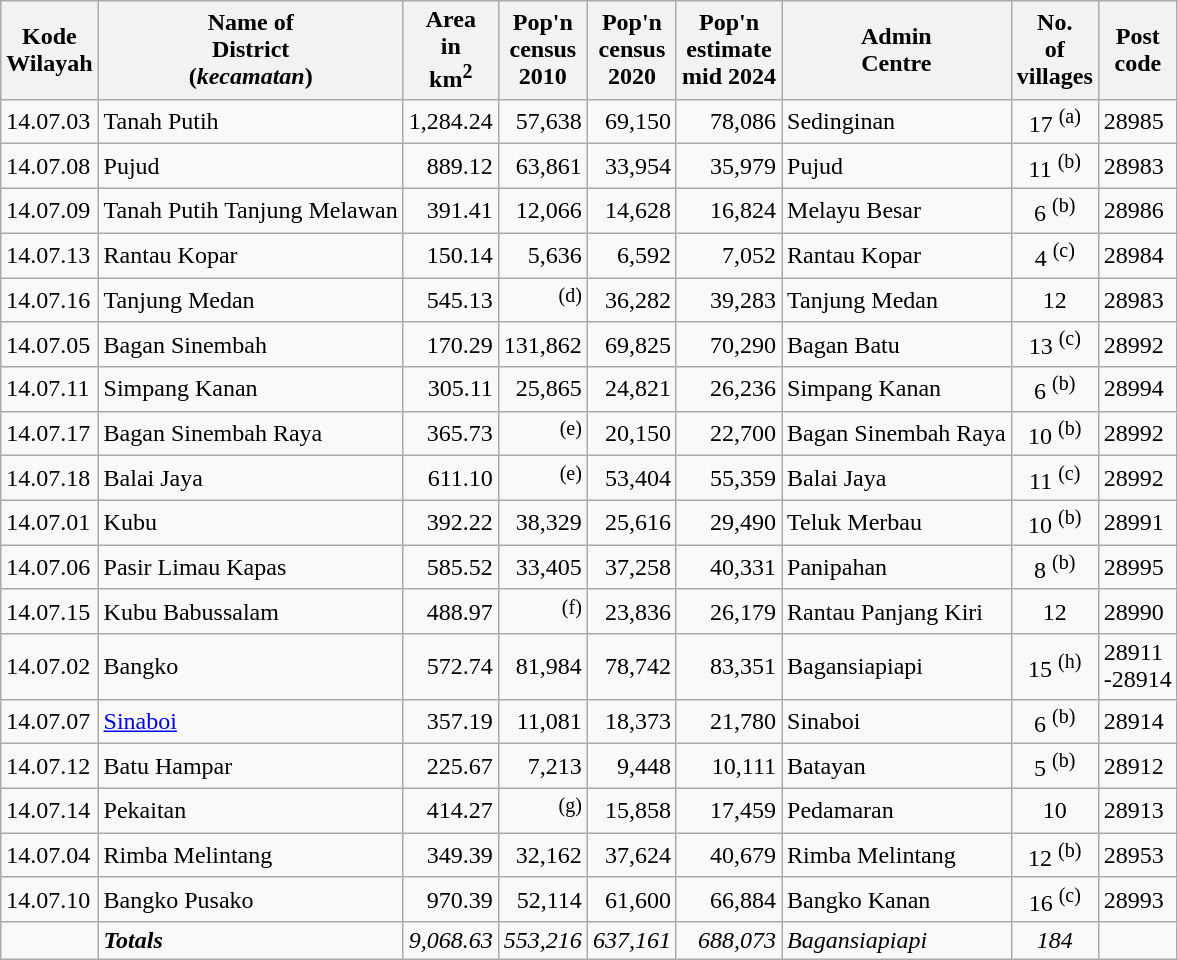<table class="sortable wikitable">
<tr>
<th>Kode <br>Wilayah</th>
<th>Name of<br>District<br>(<em>kecamatan</em>)</th>
<th>Area <br>in<br>km<sup>2</sup></th>
<th>Pop'n<br>census<br>2010</th>
<th>Pop'n<br>census<br>2020</th>
<th>Pop'n<br>estimate<br>mid 2024</th>
<th>Admin<br>Centre</th>
<th>No.<br>of<br>villages</th>
<th>Post<br>code</th>
</tr>
<tr>
<td>14.07.03</td>
<td>Tanah Putih</td>
<td align="right">1,284.24</td>
<td align="right">57,638</td>
<td align="right">69,150</td>
<td align="right">78,086</td>
<td>Sedinginan</td>
<td align="center">17 <sup>(a)</sup></td>
<td>28985</td>
</tr>
<tr>
<td>14.07.08</td>
<td>Pujud</td>
<td align="right">889.12</td>
<td align="right">63,861</td>
<td align="right">33,954</td>
<td align="right">35,979</td>
<td>Pujud</td>
<td align="center">11 <sup>(b)</sup></td>
<td>28983</td>
</tr>
<tr>
<td>14.07.09</td>
<td>Tanah Putih Tanjung Melawan</td>
<td align="right">391.41</td>
<td align="right">12,066</td>
<td align="right">14,628</td>
<td align="right">16,824</td>
<td>Melayu Besar</td>
<td align="center">6 <sup>(b)</sup></td>
<td>28986</td>
</tr>
<tr>
<td>14.07.13</td>
<td>Rantau Kopar</td>
<td align="right">150.14</td>
<td align="right">5,636</td>
<td align="right">6,592</td>
<td align="right">7,052</td>
<td>Rantau Kopar</td>
<td align="center">4 <sup>(c)</sup></td>
<td>28984</td>
</tr>
<tr>
<td>14.07.16</td>
<td>Tanjung Medan</td>
<td align="right">545.13</td>
<td align="right"><sup>(d)</sup></td>
<td align="right">36,282</td>
<td align="right">39,283</td>
<td>Tanjung Medan</td>
<td align="center">12</td>
<td>28983</td>
</tr>
<tr>
<td>14.07.05</td>
<td>Bagan Sinembah</td>
<td align="right">170.29</td>
<td align="right">131,862</td>
<td align="right">69,825</td>
<td align="right">70,290</td>
<td>Bagan Batu</td>
<td align="center">13 <sup>(c)</sup></td>
<td>28992</td>
</tr>
<tr>
<td>14.07.11</td>
<td>Simpang Kanan</td>
<td align="right">305.11</td>
<td align="right">25,865</td>
<td align="right">24,821</td>
<td align="right">26,236</td>
<td>Simpang Kanan</td>
<td align="center">6 <sup>(b)</sup></td>
<td>28994</td>
</tr>
<tr>
<td>14.07.17</td>
<td>Bagan Sinembah Raya</td>
<td align="right">365.73</td>
<td align="right"><sup>(e)</sup></td>
<td align="right">20,150</td>
<td align="right">22,700</td>
<td>Bagan Sinembah Raya</td>
<td align="center">10 <sup>(b)</sup></td>
<td>28992</td>
</tr>
<tr>
<td>14.07.18</td>
<td>Balai Jaya</td>
<td align="right">611.10</td>
<td align="right"><sup>(e)</sup></td>
<td align="right">53,404</td>
<td align="right">55,359</td>
<td>Balai Jaya</td>
<td align="center">11 <sup>(c)</sup></td>
<td>28992</td>
</tr>
<tr>
<td>14.07.01</td>
<td>Kubu</td>
<td align="right">392.22</td>
<td align="right">38,329</td>
<td align="right">25,616</td>
<td align="right">29,490</td>
<td>Teluk Merbau</td>
<td align="center">10 <sup>(b)</sup></td>
<td>28991</td>
</tr>
<tr>
<td>14.07.06</td>
<td>Pasir Limau Kapas</td>
<td align="right">585.52</td>
<td align="right">33,405</td>
<td align="right">37,258</td>
<td align="right">40,331</td>
<td>Panipahan</td>
<td align="center">8 <sup>(b)</sup></td>
<td>28995</td>
</tr>
<tr>
<td>14.07.15</td>
<td>Kubu Babussalam</td>
<td align="right">488.97</td>
<td align="right"><sup>(f)</sup></td>
<td align="right">23,836</td>
<td align="right">26,179</td>
<td>Rantau Panjang Kiri</td>
<td align="center">12</td>
<td>28990</td>
</tr>
<tr>
<td>14.07.02</td>
<td>Bangko</td>
<td align="right">572.74</td>
<td align="right">81,984</td>
<td align="right">78,742</td>
<td align="right">83,351</td>
<td>Bagansiapiapi</td>
<td align="center">15 <sup>(h)</sup></td>
<td>28911<br>-28914</td>
</tr>
<tr>
<td>14.07.07</td>
<td><a href='#'>Sinaboi</a></td>
<td align="right">357.19</td>
<td align="right">11,081</td>
<td align="right">18,373</td>
<td align="right">21,780</td>
<td>Sinaboi</td>
<td align="center">6 <sup>(b)</sup></td>
<td>28914</td>
</tr>
<tr>
<td>14.07.12</td>
<td>Batu Hampar</td>
<td align="right">225.67</td>
<td align="right">7,213</td>
<td align="right">9,448</td>
<td align="right">10,111</td>
<td>Batayan</td>
<td align="center">5 <sup>(b)</sup></td>
<td>28912</td>
</tr>
<tr>
<td>14.07.14</td>
<td>Pekaitan</td>
<td align="right">414.27</td>
<td align="right"><sup>(g)</sup></td>
<td align="right">15,858</td>
<td align="right">17,459</td>
<td>Pedamaran</td>
<td align="center">10</td>
<td>28913</td>
</tr>
<tr>
<td>14.07.04</td>
<td>Rimba Melintang</td>
<td align="right">349.39</td>
<td align="right">32,162</td>
<td align="right">37,624</td>
<td align="right">40,679</td>
<td>Rimba Melintang</td>
<td align="center">12 <sup>(b)</sup></td>
<td>28953</td>
</tr>
<tr>
<td>14.07.10</td>
<td>Bangko Pusako</td>
<td align="right">970.39</td>
<td align="right">52,114</td>
<td align="right">61,600</td>
<td align="right">66,884</td>
<td>Bangko Kanan</td>
<td align="center">16 <sup>(c)</sup></td>
<td>28993</td>
</tr>
<tr>
<td></td>
<td><strong><em>Totals</em></strong></td>
<td align="right"><em>9,068.63</em></td>
<td align="right"><em>553,216</em></td>
<td align="right"><em>637,161</em></td>
<td align="right"><em>688,073</em></td>
<td><em>Bagansiapiapi</em></td>
<td align="center"><em>184</em></td>
<td></td>
</tr>
</table>
